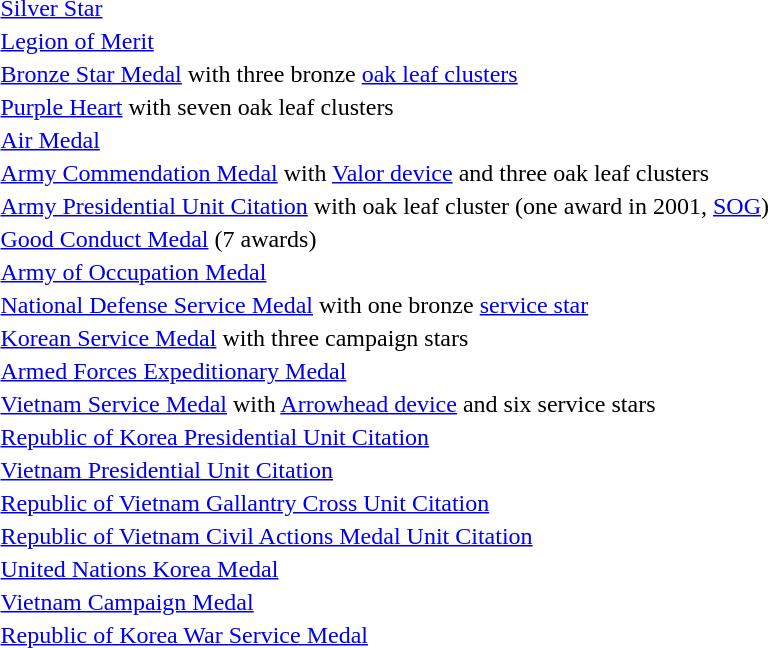<table>
<tr>
<td></td>
<td><a href='#'>Silver Star</a></td>
</tr>
<tr>
<td></td>
<td><a href='#'>Legion of Merit</a></td>
</tr>
<tr>
<td></td>
<td><a href='#'>Bronze Star Medal</a> with three bronze <a href='#'>oak leaf clusters</a></td>
</tr>
<tr>
<td></td>
<td><a href='#'>Purple Heart</a> with seven oak leaf clusters</td>
</tr>
<tr>
<td><span></span><span></span></td>
<td><a href='#'>Air Medal</a></td>
</tr>
<tr>
<td><span></span><span></span><span></span><span></span></td>
<td><a href='#'>Army Commendation Medal</a> with <a href='#'>Valor device</a> and three oak leaf clusters</td>
</tr>
<tr>
<td></td>
<td><a href='#'>Army Presidential Unit Citation</a> with oak leaf cluster (one award in 2001, <a href='#'>SOG</a>)</td>
</tr>
<tr>
<td><span></span></td>
<td><a href='#'>Good Conduct Medal</a> (7 awards)</td>
</tr>
<tr>
<td></td>
<td><a href='#'>Army of Occupation Medal</a></td>
</tr>
<tr>
<td></td>
<td><a href='#'>National Defense Service Medal</a> with one bronze <a href='#'>service star</a></td>
</tr>
<tr>
<td><span></span><span></span><span></span></td>
<td><a href='#'>Korean Service Medal</a> with three campaign stars</td>
</tr>
<tr>
<td></td>
<td><a href='#'>Armed Forces Expeditionary Medal</a></td>
</tr>
<tr>
<td><span></span><span></span><span></span></td>
<td><a href='#'>Vietnam Service Medal</a> with <a href='#'>Arrowhead device</a> and six service stars</td>
</tr>
<tr>
<td></td>
<td><a href='#'>Republic of Korea Presidential Unit Citation</a></td>
</tr>
<tr>
<td></td>
<td><a href='#'>Vietnam Presidential Unit Citation</a></td>
</tr>
<tr>
<td></td>
<td><a href='#'>Republic of Vietnam Gallantry Cross Unit Citation</a></td>
</tr>
<tr>
<td></td>
<td><a href='#'>Republic of Vietnam Civil Actions Medal Unit Citation</a></td>
</tr>
<tr>
<td></td>
<td><a href='#'>United Nations Korea Medal</a></td>
</tr>
<tr>
<td></td>
<td><a href='#'>Vietnam Campaign Medal</a></td>
</tr>
<tr>
<td></td>
<td><a href='#'>Republic of Korea War Service Medal</a></td>
</tr>
</table>
